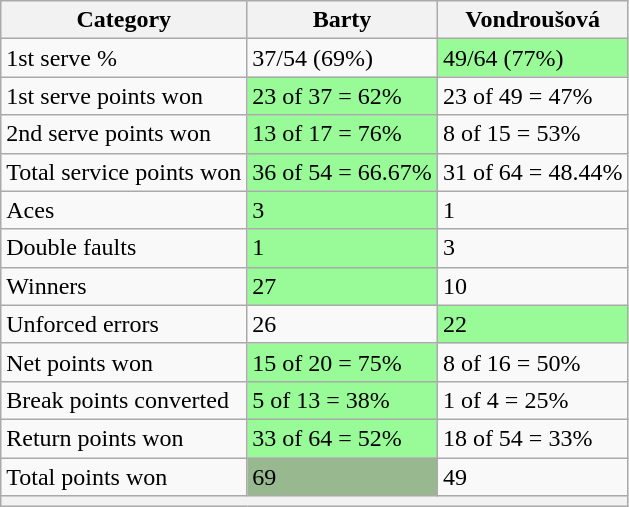<table class="wikitable">
<tr>
<th>Category</th>
<th> Barty</th>
<th> Vondroušová</th>
</tr>
<tr>
<td>1st serve %</td>
<td>37/54 (69%)</td>
<td bgcolor=98FB98>49/64 (77%)</td>
</tr>
<tr>
<td>1st serve points won</td>
<td bgcolor=98FB98>23 of 37 = 62%</td>
<td>23 of 49 = 47%</td>
</tr>
<tr>
<td>2nd serve points won</td>
<td bgcolor=98FB98>13 of 17 = 76%</td>
<td>8 of 15 = 53%</td>
</tr>
<tr>
<td>Total service points won</td>
<td bgcolor=98FB98>36 of 54 = 66.67%</td>
<td>31 of 64 = 48.44%</td>
</tr>
<tr>
<td>Aces</td>
<td bgcolor=98FB98>3</td>
<td>1</td>
</tr>
<tr>
<td>Double faults</td>
<td bgcolor=98FB98>1</td>
<td>3</td>
</tr>
<tr>
<td>Winners</td>
<td bgcolor=98FB98>27</td>
<td>10</td>
</tr>
<tr>
<td>Unforced errors</td>
<td>26</td>
<td bgcolor=98FB98>22</td>
</tr>
<tr>
<td>Net points won</td>
<td bgcolor=98FB98>15 of 20 = 75%</td>
<td>8 of 16 = 50%</td>
</tr>
<tr>
<td>Break points converted</td>
<td bgcolor=98FB98>5 of 13 = 38%</td>
<td>1 of 4 = 25%</td>
</tr>
<tr>
<td>Return points won</td>
<td bgcolor=98FB98>33 of 64 = 52%</td>
<td>18 of 54 = 33%</td>
</tr>
<tr>
<td>Total points won</td>
<td bgcolor=98FB989>69</td>
<td>49</td>
</tr>
<tr>
<th colspan=3></th>
</tr>
</table>
